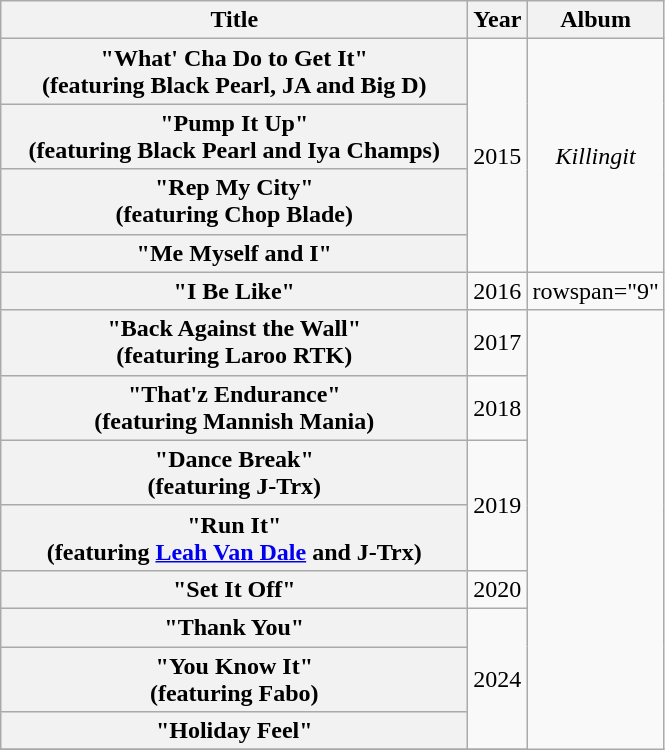<table class="wikitable plainrowheaders" style="text-align:center;">
<tr>
<th scope="col" style="width:19em;">Title</th>
<th scope="col">Year</th>
<th scope="col">Album</th>
</tr>
<tr>
<th scope="row">"What' Cha Do to Get It"<br><span>(featuring Black Pearl, JA and Big D)</span></th>
<td rowspan="4">2015</td>
<td rowspan="4"><em>Killingit</em></td>
</tr>
<tr>
<th scope="row">"Pump It Up"<br><span>(featuring Black Pearl and Iya Champs)</span></th>
</tr>
<tr>
<th scope="row">"Rep My City"<br><span>(featuring Chop Blade)</span></th>
</tr>
<tr>
<th scope="row">"Me Myself and I"</th>
</tr>
<tr>
<th scope="row">"I Be Like"</th>
<td>2016</td>
<td>rowspan="9" </td>
</tr>
<tr>
<th scope="row">"Back Against the Wall"<br><span>(featuring Laroo RTK)</span></th>
<td>2017</td>
</tr>
<tr>
<th scope="row">"That'z Endurance"<br><span>(featuring Mannish Mania)</span></th>
<td>2018</td>
</tr>
<tr>
<th scope="row">"Dance Break"<br><span>(featuring J-Trx)</span></th>
<td rowspan="2">2019</td>
</tr>
<tr>
<th scope="row">"Run It"<br><span>(featuring <a href='#'>Leah Van Dale</a> and J-Trx)</span></th>
</tr>
<tr>
<th scope="row">"Set It Off"</th>
<td>2020</td>
</tr>
<tr>
<th scope="row">"Thank You"</th>
<td rowspan="3">2024</td>
</tr>
<tr>
<th ! scope="row">"You Know It"<br><span>(featuring Fabo)</span></th>
</tr>
<tr>
<th ! scope="row">"Holiday Feel"</th>
</tr>
<tr>
</tr>
</table>
